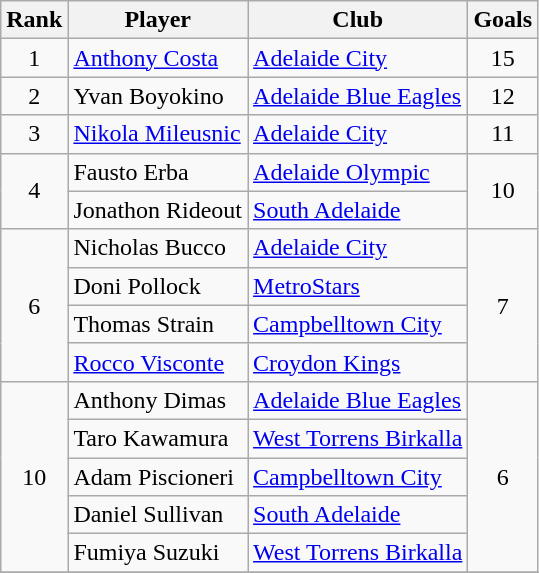<table class="wikitable" style="text-align:center">
<tr>
<th>Rank</th>
<th>Player</th>
<th>Club</th>
<th>Goals</th>
</tr>
<tr>
<td rowspan=1>1</td>
<td align=left> <a href='#'>Anthony Costa</a></td>
<td align=left><a href='#'>Adelaide City</a></td>
<td>15</td>
</tr>
<tr>
<td rowspan=1>2</td>
<td align="left"> Yvan Boyokino</td>
<td align="left"><a href='#'>Adelaide Blue Eagles</a></td>
<td>12</td>
</tr>
<tr>
<td rowspan=1>3</td>
<td align=left> <a href='#'>Nikola Mileusnic</a></td>
<td align=left><a href='#'>Adelaide City</a></td>
<td>11</td>
</tr>
<tr>
<td rowspan=2>4</td>
<td align=left> Fausto Erba</td>
<td align=left><a href='#'>Adelaide Olympic</a></td>
<td rowspan=2>10</td>
</tr>
<tr>
<td align=left> Jonathon Rideout</td>
<td align=left><a href='#'>South Adelaide</a></td>
</tr>
<tr>
<td rowspan=4>6</td>
<td align=left> Nicholas Bucco</td>
<td align=left><a href='#'>Adelaide City</a></td>
<td rowspan=4>7</td>
</tr>
<tr>
<td align=left> Doni Pollock</td>
<td align=left><a href='#'>MetroStars</a></td>
</tr>
<tr>
<td align=left> Thomas Strain</td>
<td align=left><a href='#'>Campbelltown City</a></td>
</tr>
<tr>
<td align=left> <a href='#'>Rocco Visconte</a></td>
<td align=left><a href='#'>Croydon Kings</a></td>
</tr>
<tr>
<td rowspan=5>10</td>
<td align=left> Anthony Dimas</td>
<td align=left><a href='#'>Adelaide Blue Eagles</a></td>
<td rowspan=5>6</td>
</tr>
<tr>
<td align=left> Taro Kawamura</td>
<td align=left><a href='#'>West Torrens Birkalla</a></td>
</tr>
<tr>
<td align=left> Adam Piscioneri</td>
<td align=left><a href='#'>Campbelltown City</a></td>
</tr>
<tr>
<td align=left> Daniel Sullivan</td>
<td align=left><a href='#'>South Adelaide</a></td>
</tr>
<tr>
<td align=left> Fumiya Suzuki</td>
<td align=left><a href='#'>West Torrens Birkalla</a></td>
</tr>
<tr>
</tr>
</table>
